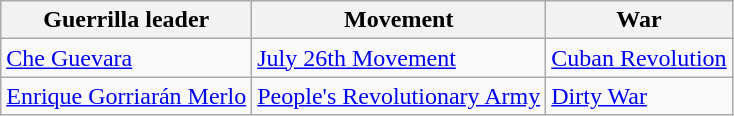<table class="wikitable">
<tr>
<th>Guerrilla leader</th>
<th>Movement</th>
<th>War</th>
</tr>
<tr>
<td><a href='#'>Che Guevara</a></td>
<td><a href='#'>July 26th Movement</a></td>
<td><a href='#'>Cuban Revolution</a></td>
</tr>
<tr>
<td><a href='#'>Enrique Gorriarán Merlo</a></td>
<td><a href='#'>People's Revolutionary Army</a></td>
<td><a href='#'>Dirty War</a></td>
</tr>
</table>
